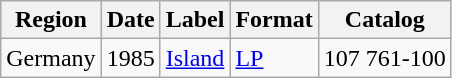<table class="wikitable">
<tr>
<th>Region</th>
<th>Date</th>
<th>Label</th>
<th>Format</th>
<th>Catalog</th>
</tr>
<tr>
<td>Germany</td>
<td>1985</td>
<td><a href='#'>Island</a></td>
<td><a href='#'>LP</a></td>
<td>107 761-100</td>
</tr>
</table>
